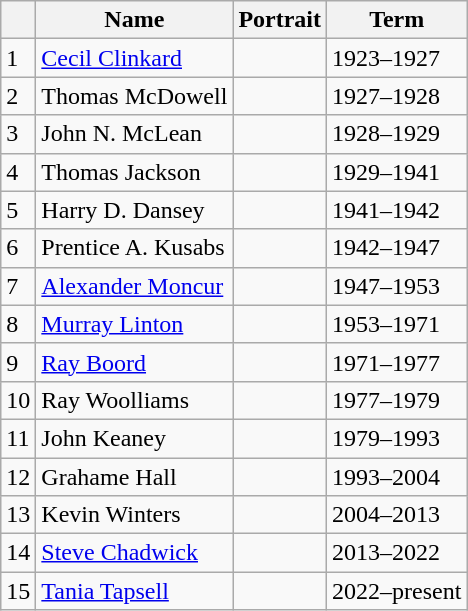<table class="wikitable defaultcenter col2left">
<tr>
<th></th>
<th>Name</th>
<th>Portrait</th>
<th>Term</th>
</tr>
<tr>
<td>1</td>
<td><a href='#'>Cecil Clinkard</a></td>
<td></td>
<td>1923–1927</td>
</tr>
<tr>
<td>2</td>
<td>Thomas McDowell</td>
<td></td>
<td>1927–1928</td>
</tr>
<tr>
<td>3</td>
<td>John N. McLean</td>
<td></td>
<td>1928–1929</td>
</tr>
<tr>
<td>4</td>
<td>Thomas Jackson</td>
<td></td>
<td>1929–1941</td>
</tr>
<tr>
<td>5</td>
<td>Harry D. Dansey</td>
<td></td>
<td>1941–1942</td>
</tr>
<tr>
<td>6</td>
<td>Prentice A. Kusabs</td>
<td></td>
<td>1942–1947</td>
</tr>
<tr>
<td>7</td>
<td><a href='#'>Alexander Moncur</a></td>
<td></td>
<td>1947–1953</td>
</tr>
<tr>
<td>8</td>
<td><a href='#'>Murray Linton</a></td>
<td></td>
<td>1953–1971</td>
</tr>
<tr>
<td>9</td>
<td><a href='#'>Ray Boord</a></td>
<td></td>
<td>1971–1977</td>
</tr>
<tr>
<td>10</td>
<td>Ray Woolliams</td>
<td></td>
<td>1977–1979</td>
</tr>
<tr>
<td>11</td>
<td>John Keaney</td>
<td></td>
<td>1979–1993</td>
</tr>
<tr>
<td>12</td>
<td>Grahame Hall</td>
<td></td>
<td>1993–2004</td>
</tr>
<tr>
<td>13</td>
<td>Kevin Winters</td>
<td></td>
<td>2004–2013</td>
</tr>
<tr>
<td>14</td>
<td><a href='#'>Steve Chadwick</a></td>
<td></td>
<td>2013–2022</td>
</tr>
<tr>
<td>15</td>
<td><a href='#'>Tania Tapsell</a></td>
<td></td>
<td align="center">2022–present</td>
</tr>
</table>
